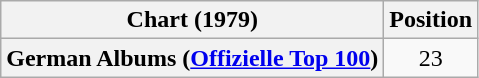<table class="wikitable sortable plainrowheaders" style="text-align:center">
<tr>
<th scope="col">Chart (1979)</th>
<th scope="col">Position</th>
</tr>
<tr>
<th scope="row">German Albums (<a href='#'>Offizielle Top 100</a>)</th>
<td>23</td>
</tr>
</table>
